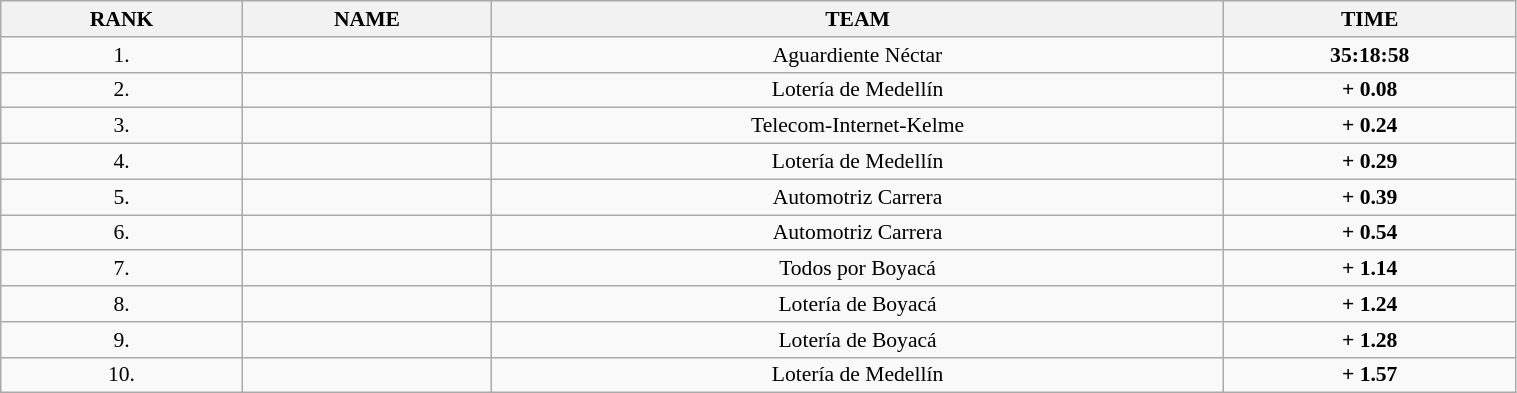<table class=wikitable style="font-size:90%" width="80%">
<tr>
<th>RANK</th>
<th>NAME</th>
<th>TEAM</th>
<th>TIME</th>
</tr>
<tr>
<td align="center">1.</td>
<td></td>
<td align="center">Aguardiente Néctar</td>
<td align="center"><strong>35:18:58</strong></td>
</tr>
<tr>
<td align="center">2.</td>
<td></td>
<td align="center">Lotería de Medellín</td>
<td align="center"><strong>+ 0.08</strong></td>
</tr>
<tr>
<td align="center">3.</td>
<td></td>
<td align="center">Telecom-Internet-Kelme</td>
<td align="center"><strong>+ 0.24</strong></td>
</tr>
<tr>
<td align="center">4.</td>
<td></td>
<td align="center">Lotería de Medellín</td>
<td align="center"><strong>+ 0.29</strong></td>
</tr>
<tr>
<td align="center">5.</td>
<td></td>
<td align="center">Automotriz Carrera</td>
<td align="center"><strong>+ 0.39</strong></td>
</tr>
<tr>
<td align="center">6.</td>
<td></td>
<td align="center">Automotriz Carrera</td>
<td align="center"><strong>+ 0.54</strong></td>
</tr>
<tr>
<td align="center">7.</td>
<td></td>
<td align="center">Todos por Boyacá</td>
<td align="center"><strong>+ 1.14</strong></td>
</tr>
<tr>
<td align="center">8.</td>
<td></td>
<td align="center">Lotería de Boyacá</td>
<td align="center"><strong>+ 1.24</strong></td>
</tr>
<tr>
<td align="center">9.</td>
<td></td>
<td align="center">Lotería de Boyacá</td>
<td align="center"><strong>+ 1.28</strong></td>
</tr>
<tr>
<td align="center">10.</td>
<td></td>
<td align="center">Lotería de Medellín</td>
<td align="center"><strong>+ 1.57</strong></td>
</tr>
</table>
